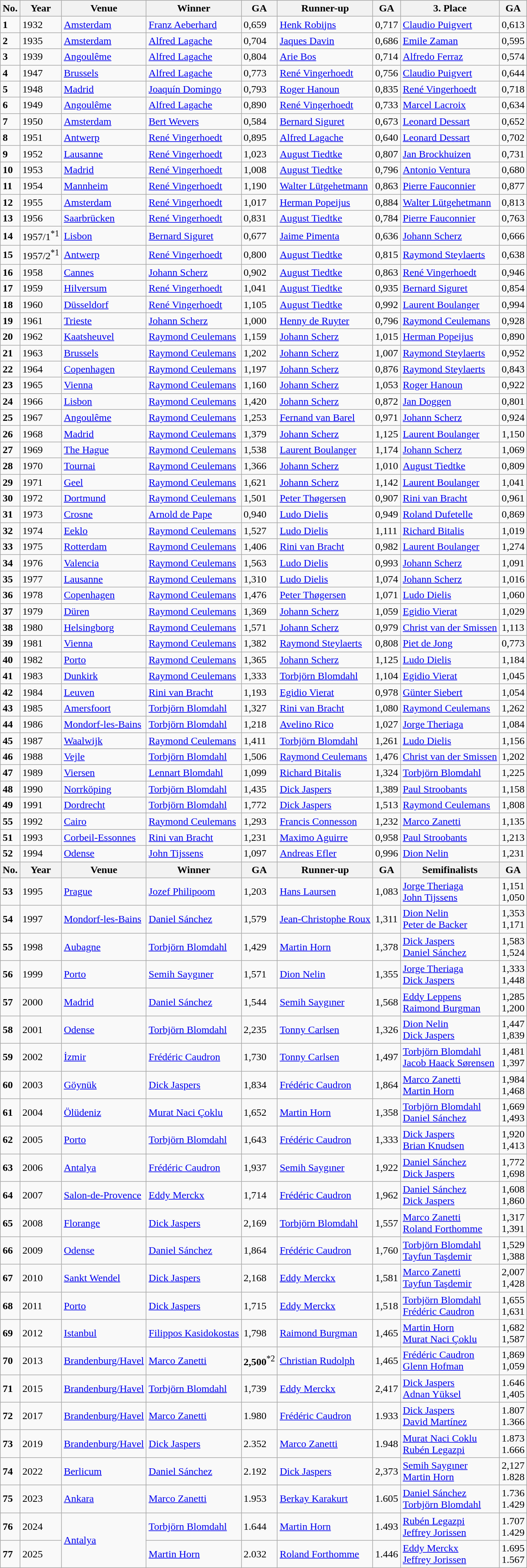<table class="wikitable">
<tr style="background:#efefef;">
<th>No.</th>
<th>Year</th>
<th>Venue</th>
<th>Winner</th>
<th>GA</th>
<th>Runner-up</th>
<th>GA</th>
<th>3. Place</th>
<th>GA</th>
</tr>
<tr>
<td><strong>1</strong></td>
<td>1932</td>
<td> <a href='#'>Amsterdam</a></td>
<td> <a href='#'>Franz Aeberhard</a></td>
<td>0,659</td>
<td> <a href='#'>Henk Robijns</a></td>
<td>0,717</td>
<td> <a href='#'>Claudio Puigvert</a></td>
<td>0,613</td>
</tr>
<tr>
<td><strong>2</strong></td>
<td>1935</td>
<td> <a href='#'>Amsterdam</a></td>
<td> <a href='#'>Alfred Lagache</a></td>
<td>0,704</td>
<td> <a href='#'>Jaques Davin</a></td>
<td>0,686</td>
<td> <a href='#'>Emile Zaman</a></td>
<td>0,595</td>
</tr>
<tr>
<td><strong>3</strong></td>
<td>1939</td>
<td> <a href='#'>Angoulême</a></td>
<td> <a href='#'>Alfred Lagache</a></td>
<td>0,804</td>
<td> <a href='#'>Arie Bos</a></td>
<td>0,714</td>
<td> <a href='#'>Alfredo Ferraz</a></td>
<td>0,574</td>
</tr>
<tr>
<td><strong>4</strong></td>
<td>1947</td>
<td> <a href='#'>Brussels</a></td>
<td> <a href='#'>Alfred Lagache</a></td>
<td>0,773</td>
<td> <a href='#'>René Vingerhoedt</a></td>
<td>0,756</td>
<td> <a href='#'>Claudio Puigvert</a></td>
<td>0,644</td>
</tr>
<tr>
<td><strong>5</strong></td>
<td>1948</td>
<td> <a href='#'>Madrid</a></td>
<td> <a href='#'>Joaquín Domingo</a></td>
<td>0,793</td>
<td> <a href='#'>Roger Hanoun</a></td>
<td>0,835</td>
<td> <a href='#'>René Vingerhoedt</a></td>
<td>0,718</td>
</tr>
<tr>
<td><strong>6</strong></td>
<td>1949</td>
<td> <a href='#'>Angoulême</a></td>
<td> <a href='#'>Alfred Lagache</a></td>
<td>0,890</td>
<td> <a href='#'>René Vingerhoedt</a></td>
<td>0,733</td>
<td> <a href='#'>Marcel Lacroix</a></td>
<td>0,634</td>
</tr>
<tr>
<td><strong>7</strong></td>
<td>1950</td>
<td> <a href='#'>Amsterdam</a></td>
<td> <a href='#'>Bert Wevers</a></td>
<td>0,584</td>
<td> <a href='#'>Bernard Siguret</a></td>
<td>0,673</td>
<td> <a href='#'>Leonard Dessart</a></td>
<td>0,652</td>
</tr>
<tr>
<td><strong>8</strong></td>
<td>1951</td>
<td> <a href='#'>Antwerp</a></td>
<td> <a href='#'>René Vingerhoedt</a></td>
<td>0,895</td>
<td> <a href='#'>Alfred Lagache</a></td>
<td>0,640</td>
<td> <a href='#'>Leonard Dessart</a></td>
<td>0,702</td>
</tr>
<tr>
<td><strong>9</strong></td>
<td>1952</td>
<td> <a href='#'>Lausanne</a></td>
<td> <a href='#'>René Vingerhoedt</a></td>
<td>1,023</td>
<td>  <a href='#'>August Tiedtke</a></td>
<td>0,807</td>
<td> <a href='#'>Jan Brockhuizen</a></td>
<td>0,731</td>
</tr>
<tr>
<td><strong>10</strong></td>
<td>1953</td>
<td> <a href='#'>Madrid</a></td>
<td> <a href='#'>René Vingerhoedt</a></td>
<td>1,008</td>
<td>  <a href='#'>August Tiedtke</a></td>
<td>0,796</td>
<td> <a href='#'>Antonio Ventura</a></td>
<td>0,680</td>
</tr>
<tr>
<td><strong>11</strong></td>
<td>1954</td>
<td>  <a href='#'>Mannheim</a></td>
<td> <a href='#'>René Vingerhoedt</a></td>
<td>1,190</td>
<td>  <a href='#'>Walter Lütgehetmann</a></td>
<td>0,863</td>
<td> <a href='#'>Pierre Fauconnier</a></td>
<td>0,877</td>
</tr>
<tr>
<td><strong>12</strong></td>
<td>1955</td>
<td> <a href='#'>Amsterdam</a></td>
<td> <a href='#'>René Vingerhoedt</a></td>
<td>1,017</td>
<td> <a href='#'>Herman Popeijus</a></td>
<td>0,884</td>
<td>  <a href='#'>Walter Lütgehetmann</a></td>
<td>0,813</td>
</tr>
<tr>
<td><strong>13</strong></td>
<td>1956</td>
<td>  <a href='#'>Saarbrücken</a></td>
<td> <a href='#'>René Vingerhoedt</a></td>
<td>0,831</td>
<td>  <a href='#'>August Tiedtke</a></td>
<td>0,784</td>
<td> <a href='#'>Pierre Fauconnier</a></td>
<td>0,763</td>
</tr>
<tr>
<td><strong>14</strong></td>
<td>1957/1<sup>*1</sup></td>
<td> <a href='#'>Lisbon</a></td>
<td> <a href='#'>Bernard Siguret</a></td>
<td>0,677</td>
<td> <a href='#'>Jaime Pimenta</a></td>
<td>0,636</td>
<td> <a href='#'>Johann Scherz</a></td>
<td>0,666</td>
</tr>
<tr>
<td><strong>15</strong></td>
<td>1957/2<sup>*1</sup></td>
<td> <a href='#'>Antwerp</a></td>
<td> <a href='#'>René Vingerhoedt</a></td>
<td>0,800</td>
<td>  <a href='#'>August Tiedtke</a></td>
<td>0,815</td>
<td> <a href='#'>Raymond Steylaerts</a></td>
<td>0,638</td>
</tr>
<tr>
<td><strong>16</strong></td>
<td>1958</td>
<td> <a href='#'>Cannes</a></td>
<td> <a href='#'>Johann Scherz</a></td>
<td>0,902</td>
<td>  <a href='#'>August Tiedtke</a></td>
<td>0,863</td>
<td> <a href='#'>René Vingerhoedt</a></td>
<td>0,946</td>
</tr>
<tr>
<td><strong>17</strong></td>
<td>1959</td>
<td> <a href='#'>Hilversum</a></td>
<td> <a href='#'>René Vingerhoedt</a></td>
<td>1,041</td>
<td>  <a href='#'>August Tiedtke</a></td>
<td>0,935</td>
<td> <a href='#'>Bernard Siguret</a></td>
<td>0,854</td>
</tr>
<tr>
<td><strong>18</strong></td>
<td>1960</td>
<td>  <a href='#'>Düsseldorf</a></td>
<td> <a href='#'>René Vingerhoedt</a></td>
<td>1,105</td>
<td>  <a href='#'>August Tiedtke</a></td>
<td>0,992</td>
<td> <a href='#'>Laurent Boulanger</a></td>
<td>0,994</td>
</tr>
<tr>
<td><strong>19</strong></td>
<td>1961</td>
<td> <a href='#'>Trieste</a></td>
<td> <a href='#'>Johann Scherz</a></td>
<td>1,000</td>
<td> <a href='#'>Henny de Ruyter</a></td>
<td>0,796</td>
<td> <a href='#'>Raymond Ceulemans</a></td>
<td>0,928</td>
</tr>
<tr>
<td><strong>20</strong></td>
<td>1962</td>
<td> <a href='#'>Kaatsheuvel</a></td>
<td> <a href='#'>Raymond Ceulemans</a></td>
<td>1,159</td>
<td> <a href='#'>Johann Scherz</a></td>
<td>1,015</td>
<td> <a href='#'>Herman Popeijus</a></td>
<td>0,890</td>
</tr>
<tr>
<td><strong>21</strong></td>
<td>1963</td>
<td> <a href='#'>Brussels</a></td>
<td> <a href='#'>Raymond Ceulemans</a></td>
<td>1,202</td>
<td> <a href='#'>Johann Scherz</a></td>
<td>1,007</td>
<td> <a href='#'>Raymond Steylaerts</a></td>
<td>0,952</td>
</tr>
<tr>
<td><strong>22</strong></td>
<td>1964</td>
<td> <a href='#'>Copenhagen</a></td>
<td> <a href='#'>Raymond Ceulemans</a></td>
<td>1,197</td>
<td> <a href='#'>Johann Scherz</a></td>
<td>0,876</td>
<td> <a href='#'>Raymond Steylaerts</a></td>
<td>0,843</td>
</tr>
<tr>
<td><strong>23</strong></td>
<td>1965</td>
<td> <a href='#'>Vienna</a></td>
<td> <a href='#'>Raymond Ceulemans</a></td>
<td>1,160</td>
<td> <a href='#'>Johann Scherz</a></td>
<td>1,053</td>
<td> <a href='#'>Roger Hanoun</a></td>
<td>0,922</td>
</tr>
<tr>
<td><strong>24</strong></td>
<td>1966</td>
<td> <a href='#'>Lisbon</a></td>
<td> <a href='#'>Raymond Ceulemans</a></td>
<td>1,420</td>
<td> <a href='#'>Johann Scherz</a></td>
<td>0,872</td>
<td> <a href='#'>Jan Doggen</a></td>
<td>0,801</td>
</tr>
<tr>
<td><strong>25</strong></td>
<td>1967</td>
<td> <a href='#'>Angoulême</a></td>
<td> <a href='#'>Raymond Ceulemans</a></td>
<td>1,253</td>
<td> <a href='#'>Fernand van Barel</a></td>
<td>0,971</td>
<td> <a href='#'>Johann Scherz</a></td>
<td>0,924</td>
</tr>
<tr>
<td><strong>26</strong></td>
<td>1968</td>
<td> <a href='#'>Madrid</a></td>
<td> <a href='#'>Raymond Ceulemans</a></td>
<td>1,379</td>
<td> <a href='#'>Johann Scherz</a></td>
<td>1,125</td>
<td> <a href='#'>Laurent Boulanger</a></td>
<td>1,150</td>
</tr>
<tr>
<td><strong>27</strong></td>
<td>1969</td>
<td> <a href='#'>The Hague</a></td>
<td> <a href='#'>Raymond Ceulemans</a></td>
<td>1,538</td>
<td> <a href='#'>Laurent Boulanger</a></td>
<td>1,174</td>
<td> <a href='#'>Johann Scherz</a></td>
<td>1,069</td>
</tr>
<tr>
<td><strong>28</strong></td>
<td>1970</td>
<td> <a href='#'>Tournai</a></td>
<td> <a href='#'>Raymond Ceulemans</a></td>
<td>1,366</td>
<td> <a href='#'>Johann Scherz</a></td>
<td>1,010</td>
<td>  <a href='#'>August Tiedtke</a></td>
<td>0,809</td>
</tr>
<tr>
<td><strong>29</strong></td>
<td>1971</td>
<td> <a href='#'>Geel</a></td>
<td> <a href='#'>Raymond Ceulemans</a></td>
<td>1,621</td>
<td> <a href='#'>Johann Scherz</a></td>
<td>1,142</td>
<td> <a href='#'>Laurent Boulanger</a></td>
<td>1,041</td>
</tr>
<tr>
<td><strong>30</strong></td>
<td>1972</td>
<td> <a href='#'>Dortmund</a></td>
<td> <a href='#'>Raymond Ceulemans</a></td>
<td>1,501</td>
<td> <a href='#'>Peter Thøgersen</a></td>
<td>0,907</td>
<td> <a href='#'>Rini van Bracht</a></td>
<td>0,961</td>
</tr>
<tr>
<td><strong>31</strong></td>
<td>1973</td>
<td> <a href='#'>Crosne</a></td>
<td> <a href='#'>Arnold de Pape</a></td>
<td>0,940</td>
<td> <a href='#'>Ludo Dielis</a></td>
<td>0,949</td>
<td> <a href='#'>Roland Dufetelle</a></td>
<td>0,869</td>
</tr>
<tr>
<td><strong>32</strong></td>
<td>1974</td>
<td> <a href='#'>Eeklo</a></td>
<td> <a href='#'>Raymond Ceulemans</a></td>
<td>1,527</td>
<td> <a href='#'>Ludo Dielis</a></td>
<td>1,111</td>
<td> <a href='#'>Richard Bitalis</a></td>
<td>1,019</td>
</tr>
<tr>
<td><strong>33</strong></td>
<td>1975</td>
<td> <a href='#'>Rotterdam</a></td>
<td> <a href='#'>Raymond Ceulemans</a></td>
<td>1,406</td>
<td> <a href='#'>Rini van Bracht</a></td>
<td>0,982</td>
<td> <a href='#'>Laurent Boulanger</a></td>
<td>1,274</td>
</tr>
<tr>
<td><strong>34</strong></td>
<td>1976</td>
<td> <a href='#'>Valencia</a></td>
<td> <a href='#'>Raymond Ceulemans</a></td>
<td>1,563</td>
<td> <a href='#'>Ludo Dielis</a></td>
<td>0,993</td>
<td> <a href='#'>Johann Scherz</a></td>
<td>1,091</td>
</tr>
<tr>
<td><strong>35</strong></td>
<td>1977</td>
<td> <a href='#'>Lausanne</a></td>
<td> <a href='#'>Raymond Ceulemans</a></td>
<td>1,310</td>
<td> <a href='#'>Ludo Dielis</a></td>
<td>1,074</td>
<td> <a href='#'>Johann Scherz</a></td>
<td>1,016</td>
</tr>
<tr>
<td><strong>36</strong></td>
<td>1978</td>
<td> <a href='#'>Copenhagen</a></td>
<td> <a href='#'>Raymond Ceulemans</a></td>
<td>1,476</td>
<td> <a href='#'>Peter Thøgersen</a></td>
<td>1,071</td>
<td> <a href='#'>Ludo Dielis</a></td>
<td>1,060</td>
</tr>
<tr>
<td><strong>37</strong></td>
<td>1979</td>
<td>  <a href='#'>Düren</a></td>
<td> <a href='#'>Raymond Ceulemans</a></td>
<td>1,369</td>
<td> <a href='#'>Johann Scherz</a></td>
<td>1,059</td>
<td> <a href='#'>Egidio Vierat</a></td>
<td>1,029</td>
</tr>
<tr>
<td><strong>38</strong></td>
<td>1980</td>
<td> <a href='#'>Helsingborg</a></td>
<td> <a href='#'>Raymond Ceulemans</a></td>
<td>1,571</td>
<td> <a href='#'>Johann Scherz</a></td>
<td>0,979</td>
<td> <a href='#'>Christ van der Smissen</a></td>
<td>1,113</td>
</tr>
<tr>
<td><strong>39</strong></td>
<td>1981</td>
<td> <a href='#'>Vienna</a></td>
<td> <a href='#'>Raymond Ceulemans</a></td>
<td>1,382</td>
<td> <a href='#'>Raymond Steylaerts</a></td>
<td>0,808</td>
<td> <a href='#'>Piet de Jong</a></td>
<td>0,773</td>
</tr>
<tr>
<td><strong>40</strong></td>
<td>1982</td>
<td> <a href='#'>Porto</a></td>
<td> <a href='#'>Raymond Ceulemans</a></td>
<td>1,365</td>
<td> <a href='#'>Johann Scherz</a></td>
<td>1,125</td>
<td> <a href='#'>Ludo Dielis</a></td>
<td>1,184</td>
</tr>
<tr>
<td><strong>41</strong></td>
<td>1983</td>
<td> <a href='#'>Dunkirk</a></td>
<td> <a href='#'>Raymond Ceulemans</a></td>
<td>1,333</td>
<td> <a href='#'>Torbjörn Blomdahl</a></td>
<td>1,104</td>
<td> <a href='#'>Egidio Vierat</a></td>
<td>1,045</td>
</tr>
<tr>
<td><strong>42</strong></td>
<td>1984</td>
<td> <a href='#'>Leuven</a></td>
<td> <a href='#'>Rini van Bracht</a></td>
<td>1,193</td>
<td> <a href='#'>Egidio Vierat</a></td>
<td>0,978</td>
<td>  <a href='#'>Günter Siebert</a></td>
<td>1,054</td>
</tr>
<tr>
<td><strong>43</strong></td>
<td>1985</td>
<td> <a href='#'>Amersfoort</a></td>
<td> <a href='#'>Torbjörn Blomdahl</a></td>
<td>1,327</td>
<td> <a href='#'>Rini van Bracht</a></td>
<td>1,080</td>
<td> <a href='#'>Raymond Ceulemans</a></td>
<td>1,262</td>
</tr>
<tr>
<td><strong>44</strong></td>
<td>1986</td>
<td> <a href='#'>Mondorf-les-Bains</a></td>
<td> <a href='#'>Torbjörn Blomdahl</a></td>
<td>1,218</td>
<td> <a href='#'>Avelino Rico</a></td>
<td>1,027</td>
<td> <a href='#'>Jorge Theriaga</a></td>
<td>1,084</td>
</tr>
<tr>
<td><strong>45</strong></td>
<td>1987</td>
<td> <a href='#'>Waalwijk</a></td>
<td> <a href='#'>Raymond Ceulemans</a></td>
<td>1,411</td>
<td> <a href='#'>Torbjörn Blomdahl</a></td>
<td>1,261</td>
<td> <a href='#'>Ludo Dielis</a></td>
<td>1,156</td>
</tr>
<tr>
<td><strong>46</strong></td>
<td>1988</td>
<td> <a href='#'>Vejle</a></td>
<td> <a href='#'>Torbjörn Blomdahl</a></td>
<td>1,506</td>
<td> <a href='#'>Raymond Ceulemans</a></td>
<td>1,476</td>
<td> <a href='#'>Christ van der Smissen</a></td>
<td>1,202</td>
</tr>
<tr>
<td><strong>47</strong></td>
<td>1989</td>
<td>  <a href='#'>Viersen</a></td>
<td> <a href='#'>Lennart Blomdahl</a></td>
<td>1,099</td>
<td> <a href='#'>Richard Bitalis</a></td>
<td>1,324</td>
<td> <a href='#'>Torbjörn Blomdahl</a></td>
<td>1,225</td>
</tr>
<tr>
<td><strong>48</strong></td>
<td>1990</td>
<td> <a href='#'>Norrköping</a></td>
<td> <a href='#'>Torbjörn Blomdahl</a></td>
<td>1,435</td>
<td> <a href='#'>Dick Jaspers</a></td>
<td>1,389</td>
<td> <a href='#'>Paul Stroobants</a></td>
<td>1,158</td>
</tr>
<tr>
<td><strong>49</strong></td>
<td>1991</td>
<td> <a href='#'>Dordrecht</a></td>
<td> <a href='#'>Torbjörn Blomdahl</a></td>
<td>1,772</td>
<td> <a href='#'>Dick Jaspers</a></td>
<td>1,513</td>
<td> <a href='#'>Raymond Ceulemans</a></td>
<td>1,808</td>
</tr>
<tr>
<td><strong>55</strong></td>
<td>1992</td>
<td> <a href='#'>Cairo</a></td>
<td> <a href='#'>Raymond Ceulemans</a></td>
<td>1,293</td>
<td> <a href='#'>Francis Connesson</a></td>
<td>1,232</td>
<td> <a href='#'>Marco Zanetti</a></td>
<td>1,135</td>
</tr>
<tr>
<td><strong>51</strong></td>
<td>1993</td>
<td> <a href='#'>Corbeil-Essonnes</a></td>
<td> <a href='#'>Rini van Bracht</a></td>
<td>1,231</td>
<td> <a href='#'>Maximo Aguirre</a></td>
<td>0,958</td>
<td> <a href='#'>Paul Stroobants</a></td>
<td>1,213</td>
</tr>
<tr>
<td><strong>52</strong></td>
<td>1994</td>
<td> <a href='#'>Odense</a></td>
<td> <a href='#'>John Tijssens</a></td>
<td>1,097</td>
<td> <a href='#'>Andreas Efler</a></td>
<td>0,996</td>
<td> <a href='#'>Dion Nelin</a></td>
<td>1,231</td>
</tr>
<tr>
<th>No.</th>
<th>Year</th>
<th>Venue</th>
<th>Winner</th>
<th>GA</th>
<th>Runner-up</th>
<th>GA</th>
<th>Semifinalists</th>
<th>GA</th>
</tr>
<tr>
<td><strong>53</strong></td>
<td>1995</td>
<td> <a href='#'>Prague</a></td>
<td> <a href='#'>Jozef Philipoom</a></td>
<td>1,203</td>
<td> <a href='#'>Hans Laursen</a></td>
<td>1,083</td>
<td> <a href='#'>Jorge Theriaga</a><br> <a href='#'>John Tijssens</a></td>
<td>1,151<br>1,050</td>
</tr>
<tr>
<td><strong>54</strong></td>
<td>1997</td>
<td> <a href='#'>Mondorf-les-Bains</a></td>
<td> <a href='#'>Daniel Sánchez</a></td>
<td>1,579</td>
<td> <a href='#'>Jean-Christophe Roux</a></td>
<td>1,311</td>
<td> <a href='#'>Dion Nelin</a><br> <a href='#'>Peter de Backer</a></td>
<td>1,353<br>1,171</td>
</tr>
<tr>
<td><strong>55</strong></td>
<td>1998</td>
<td> <a href='#'>Aubagne</a></td>
<td> <a href='#'>Torbjörn Blomdahl</a></td>
<td>1,429</td>
<td>  <a href='#'>Martin Horn</a></td>
<td>1,378</td>
<td> <a href='#'>Dick Jaspers</a><br> <a href='#'>Daniel Sánchez</a></td>
<td>1,583<br>1,524</td>
</tr>
<tr>
<td><strong>56</strong></td>
<td>1999</td>
<td> <a href='#'>Porto</a></td>
<td> <a href='#'>Semih Saygıner</a></td>
<td>1,571</td>
<td> <a href='#'>Dion Nelin</a></td>
<td>1,355</td>
<td> <a href='#'>Jorge Theriaga</a><br> <a href='#'>Dick Jaspers</a></td>
<td>1,333<br>1,448</td>
</tr>
<tr>
<td><strong>57</strong></td>
<td>2000</td>
<td> <a href='#'>Madrid</a></td>
<td> <a href='#'>Daniel Sánchez</a></td>
<td>1,544</td>
<td> <a href='#'>Semih Saygıner</a></td>
<td>1,568</td>
<td> <a href='#'>Eddy Leppens</a><br> <a href='#'>Raimond Burgman</a></td>
<td>1,285<br>1,200</td>
</tr>
<tr>
<td><strong>58</strong></td>
<td>2001</td>
<td> <a href='#'>Odense</a></td>
<td> <a href='#'>Torbjörn Blomdahl</a></td>
<td>2,235</td>
<td> <a href='#'>Tonny Carlsen</a></td>
<td>1,326</td>
<td> <a href='#'>Dion Nelin</a><br> <a href='#'>Dick Jaspers</a></td>
<td>1,447<br>1,839</td>
</tr>
<tr>
<td><strong>59</strong></td>
<td>2002</td>
<td> <a href='#'>İzmir</a></td>
<td> <a href='#'>Frédéric Caudron</a></td>
<td>1,730</td>
<td> <a href='#'>Tonny Carlsen</a></td>
<td>1,497</td>
<td> <a href='#'>Torbjörn Blomdahl</a><br> <a href='#'>Jacob Haack Sørensen</a></td>
<td>1,481<br>1,397</td>
</tr>
<tr>
<td><strong>60</strong></td>
<td>2003</td>
<td> <a href='#'>Göynük</a></td>
<td> <a href='#'>Dick Jaspers</a></td>
<td>1,834</td>
<td> <a href='#'>Frédéric Caudron</a></td>
<td>1,864</td>
<td> <a href='#'>Marco Zanetti</a><br>  <a href='#'>Martin Horn</a></td>
<td>1,984<br>1,468</td>
</tr>
<tr>
<td><strong>61</strong></td>
<td>2004</td>
<td> <a href='#'>Ölüdeniz</a></td>
<td> <a href='#'>Murat Naci Çoklu</a></td>
<td>1,652</td>
<td>  <a href='#'>Martin Horn</a></td>
<td>1,358</td>
<td> <a href='#'>Torbjörn Blomdahl</a><br> <a href='#'>Daniel Sánchez</a></td>
<td>1,669<br>1,493</td>
</tr>
<tr>
<td><strong>62</strong></td>
<td>2005</td>
<td> <a href='#'>Porto</a></td>
<td> <a href='#'>Torbjörn Blomdahl</a></td>
<td>1,643</td>
<td> <a href='#'>Frédéric Caudron</a></td>
<td>1,333</td>
<td> <a href='#'>Dick Jaspers</a><br> <a href='#'>Brian Knudsen</a></td>
<td>1,920<br>1,413</td>
</tr>
<tr>
<td><strong>63</strong></td>
<td>2006</td>
<td> <a href='#'>Antalya</a></td>
<td> <a href='#'>Frédéric Caudron</a></td>
<td>1,937</td>
<td> <a href='#'>Semih Saygıner</a></td>
<td>1,922</td>
<td> <a href='#'>Daniel Sánchez</a><br> <a href='#'>Dick Jaspers</a></td>
<td>1,772<br>1,698</td>
</tr>
<tr>
<td><strong>64</strong></td>
<td>2007</td>
<td> <a href='#'>Salon-de-Provence</a></td>
<td> <a href='#'>Eddy Merckx</a></td>
<td>1,714</td>
<td> <a href='#'>Frédéric Caudron</a></td>
<td>1,962</td>
<td> <a href='#'>Daniel Sánchez</a><br> <a href='#'>Dick Jaspers</a></td>
<td>1,608<br>1,860</td>
</tr>
<tr>
<td><strong>65</strong></td>
<td>2008</td>
<td> <a href='#'>Florange</a></td>
<td> <a href='#'>Dick Jaspers</a></td>
<td>2,169</td>
<td> <a href='#'>Torbjörn Blomdahl</a></td>
<td>1,557</td>
<td> <a href='#'>Marco Zanetti</a><br> <a href='#'>Roland Forthomme</a></td>
<td>1,317<br>1,391</td>
</tr>
<tr>
<td><strong>66</strong></td>
<td>2009</td>
<td> <a href='#'>Odense</a></td>
<td> <a href='#'>Daniel Sánchez</a></td>
<td>1,864</td>
<td> <a href='#'>Frédéric Caudron</a></td>
<td>1,760</td>
<td> <a href='#'>Torbjörn Blomdahl</a><br> <a href='#'>Tayfun Taşdemir</a></td>
<td>1,529<br>1,388</td>
</tr>
<tr>
<td><strong>67</strong></td>
<td>2010</td>
<td> <a href='#'>Sankt Wendel</a></td>
<td> <a href='#'>Dick Jaspers</a></td>
<td>2,168</td>
<td>  <a href='#'>Eddy Merckx</a></td>
<td>1,581</td>
<td> <a href='#'>Marco Zanetti</a><br> <a href='#'>Tayfun Taşdemir</a></td>
<td>2,007<br>1,428</td>
</tr>
<tr>
<td><strong>68</strong></td>
<td>2011</td>
<td> <a href='#'>Porto</a></td>
<td> <a href='#'>Dick Jaspers</a></td>
<td>1,715</td>
<td>  <a href='#'>Eddy Merckx</a></td>
<td>1,518</td>
<td> <a href='#'>Torbjörn Blomdahl</a><br> <a href='#'>Frédéric Caudron</a></td>
<td>1,655<br>1,631</td>
</tr>
<tr>
<td><strong>69</strong></td>
<td>2012</td>
<td> <a href='#'>Istanbul</a></td>
<td> <a href='#'>Filippos Kasidokostas</a></td>
<td>1,798</td>
<td> <a href='#'>Raimond Burgman</a></td>
<td>1,465</td>
<td>  <a href='#'>Martin Horn</a><br> <a href='#'>Murat Naci Çoklu</a></td>
<td>1,682<br>1,587</td>
</tr>
<tr>
<td><strong>70</strong></td>
<td>2013</td>
<td> <a href='#'>Brandenburg/Havel</a></td>
<td> <a href='#'>Marco Zanetti</a></td>
<td><strong>2,500</strong><sup>*2</sup></td>
<td> <a href='#'>Christian Rudolph</a></td>
<td>1,465</td>
<td> <a href='#'>Frédéric Caudron</a><br> <a href='#'>Glenn Hofman</a></td>
<td>1,869<br>1,059</td>
</tr>
<tr>
<td><strong>71</strong></td>
<td>2015</td>
<td> <a href='#'>Brandenburg/Havel</a></td>
<td> <a href='#'>Torbjörn Blomdahl</a></td>
<td>1,739</td>
<td> <a href='#'>Eddy Merckx</a></td>
<td>2,417</td>
<td> <a href='#'>Dick Jaspers</a><br> <a href='#'>Adnan Yüksel</a></td>
<td>1.646<br>1,405</td>
</tr>
<tr>
<td><strong>72</strong></td>
<td>2017</td>
<td> <a href='#'>Brandenburg/Havel</a></td>
<td> <a href='#'>Marco Zanetti</a></td>
<td>1.980</td>
<td> <a href='#'>Frédéric Caudron</a></td>
<td>1.933</td>
<td> <a href='#'>Dick Jaspers</a><br> <a href='#'>David Martínez</a></td>
<td>1.807<br>1.366</td>
</tr>
<tr>
<td><strong>73</strong></td>
<td>2019</td>
<td> <a href='#'>Brandenburg/Havel</a></td>
<td> <a href='#'>Dick Jaspers</a></td>
<td>2.352</td>
<td> <a href='#'>Marco Zanetti</a></td>
<td>1.948</td>
<td> <a href='#'>Murat Naci Coklu</a><br> <a href='#'>Rubén Legazpi</a></td>
<td>1.873<br>1.666</td>
</tr>
<tr>
<td><strong>74</strong></td>
<td>2022</td>
<td> <a href='#'>Berlicum</a></td>
<td> <a href='#'>Daniel Sánchez</a></td>
<td>2.192</td>
<td> <a href='#'>Dick Jaspers</a></td>
<td>2,373</td>
<td> <a href='#'>Semih Saygıner</a><br> <a href='#'>Martin Horn</a></td>
<td>2,127<br>1.828</td>
</tr>
<tr>
<td><strong>75</strong></td>
<td>2023</td>
<td> <a href='#'>Ankara</a></td>
<td> <a href='#'>Marco Zanetti</a></td>
<td>1.953</td>
<td> <a href='#'>Berkay Karakurt</a></td>
<td>1.605</td>
<td> <a href='#'>Daniel Sánchez</a><br> <a href='#'>Torbjörn Blomdahl</a></td>
<td>1.736<br>1.429</td>
</tr>
<tr>
<td><strong>76</strong></td>
<td>2024</td>
<td rowspan=2> <a href='#'>Antalya</a></td>
<td> <a href='#'>Torbjörn Blomdahl</a></td>
<td>1.644</td>
<td> <a href='#'>Martin Horn</a></td>
<td>1.493</td>
<td> <a href='#'>Rubén Legazpi</a><br> <a href='#'>Jeffrey Jorissen</a></td>
<td>1.707<br>1.429</td>
</tr>
<tr>
<td><strong>77</strong></td>
<td>2025</td>
<td> <a href='#'>Martin Horn</a></td>
<td>2.032</td>
<td> <a href='#'>Roland Forthomme</a></td>
<td>1.446</td>
<td> <a href='#'>Eddy Merckx</a><br> <a href='#'>Jeffrey Jorissen</a></td>
<td>1.695<br>1.567</td>
</tr>
</table>
